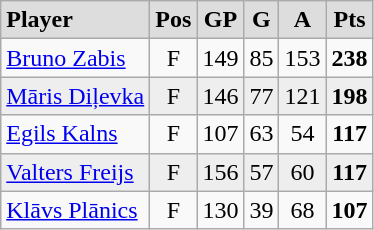<table class="wikitable">
<tr align="center" style="font-weight:bold; background-color:#dddddd;">
<td align="left">Player</td>
<td>Pos</td>
<td>GP</td>
<td>G</td>
<td>A</td>
<td>Pts</td>
</tr>
<tr align="center">
<td align="left"><a href='#'>Bruno Zabis</a></td>
<td>F</td>
<td>149</td>
<td>85</td>
<td>153</td>
<td><strong>238</strong></td>
</tr>
<tr align="center" bgcolor="#eeeeee">
<td align="left"><a href='#'>Māris Diļevka</a></td>
<td>F</td>
<td>146</td>
<td>77</td>
<td>121</td>
<td><strong>198</strong></td>
</tr>
<tr align="center">
<td align="left"><a href='#'>Egils Kalns</a></td>
<td>F</td>
<td>107</td>
<td>63</td>
<td>54</td>
<td><strong>117</strong></td>
</tr>
<tr align="center" bgcolor="#eeeeee">
<td align="left"><a href='#'>Valters Freijs</a></td>
<td>F</td>
<td>156</td>
<td>57</td>
<td>60</td>
<td><strong>117</strong></td>
</tr>
<tr align="center">
<td align="left"><a href='#'>Klāvs Plānics</a></td>
<td>F</td>
<td>130</td>
<td>39</td>
<td>68</td>
<td><strong>107</strong></td>
</tr>
</table>
